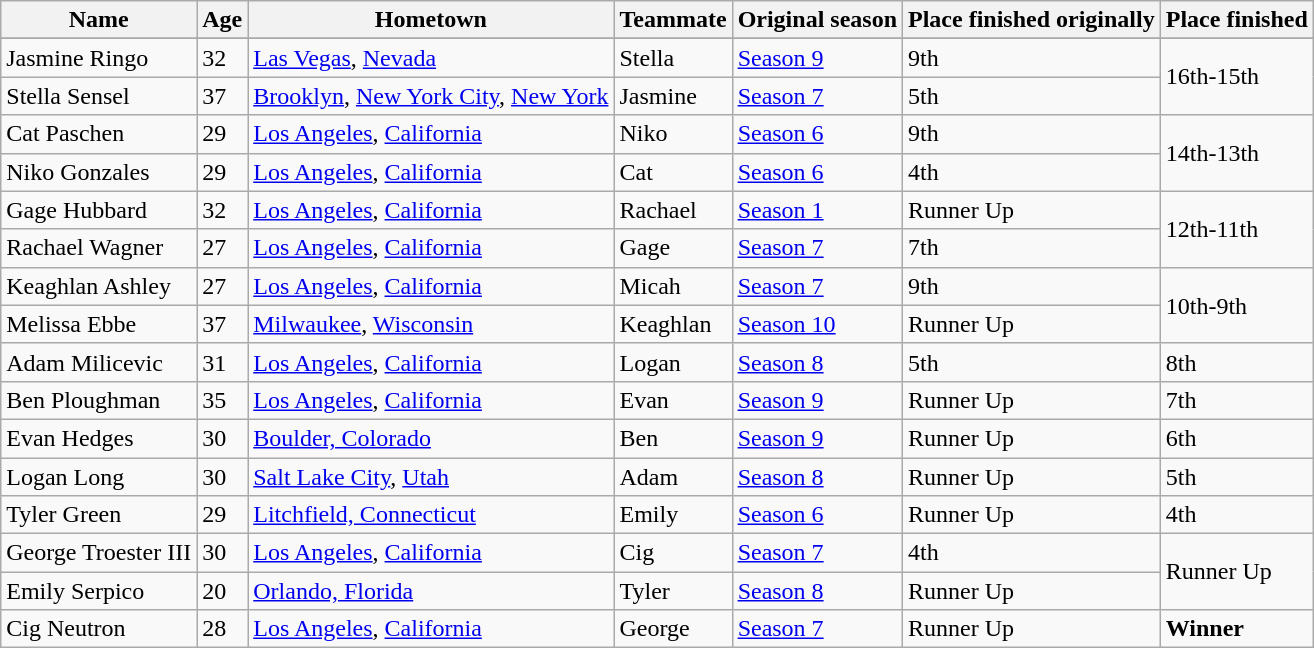<table class="wikitable sortable">
<tr>
<th>Name</th>
<th>Age</th>
<th>Hometown</th>
<th>Teammate</th>
<th>Original season</th>
<th>Place finished originally</th>
<th>Place finished</th>
</tr>
<tr>
</tr>
<tr>
<td>Jasmine Ringo</td>
<td>32</td>
<td><a href='#'>Las Vegas</a>, <a href='#'>Nevada</a></td>
<td>Stella</td>
<td><a href='#'>Season 9</a></td>
<td>9th</td>
<td rowspan="2">16th-15th</td>
</tr>
<tr>
<td>Stella Sensel</td>
<td>37</td>
<td><a href='#'>Brooklyn</a>, <a href='#'>New York City</a>, <a href='#'>New York</a></td>
<td>Jasmine</td>
<td><a href='#'>Season 7</a></td>
<td>5th</td>
</tr>
<tr>
<td>Cat Paschen</td>
<td>29</td>
<td><a href='#'>Los Angeles</a>, <a href='#'>California</a></td>
<td>Niko</td>
<td><a href='#'>Season 6</a></td>
<td>9th</td>
<td rowspan="2">14th-13th</td>
</tr>
<tr>
<td>Niko Gonzales</td>
<td>29</td>
<td><a href='#'>Los Angeles</a>, <a href='#'>California</a></td>
<td>Cat</td>
<td><a href='#'>Season 6</a></td>
<td>4th</td>
</tr>
<tr>
<td>Gage Hubbard</td>
<td>32</td>
<td><a href='#'>Los Angeles</a>, <a href='#'>California</a></td>
<td>Rachael</td>
<td><a href='#'>Season 1</a></td>
<td>Runner Up</td>
<td rowspan="2">12th-11th</td>
</tr>
<tr>
<td>Rachael Wagner</td>
<td>27</td>
<td><a href='#'>Los Angeles</a>, <a href='#'>California</a></td>
<td>Gage</td>
<td><a href='#'>Season 7</a></td>
<td>7th</td>
</tr>
<tr>
<td>Keaghlan Ashley</td>
<td>27</td>
<td><a href='#'>Los Angeles</a>, <a href='#'>California</a></td>
<td>Micah</td>
<td><a href='#'>Season 7</a></td>
<td>9th</td>
<td rowspan="2">10th-9th</td>
</tr>
<tr>
<td>Melissa Ebbe</td>
<td>37</td>
<td><a href='#'>Milwaukee</a>, <a href='#'>Wisconsin</a></td>
<td>Keaghlan</td>
<td><a href='#'>Season 10</a></td>
<td>Runner Up</td>
</tr>
<tr>
<td>Adam Milicevic</td>
<td>31</td>
<td><a href='#'>Los Angeles</a>, <a href='#'>California</a></td>
<td>Logan</td>
<td><a href='#'>Season 8</a></td>
<td>5th</td>
<td>8th</td>
</tr>
<tr>
<td>Ben Ploughman</td>
<td>35</td>
<td><a href='#'>Los Angeles</a>, <a href='#'>California</a></td>
<td>Evan</td>
<td><a href='#'>Season 9</a></td>
<td>Runner Up</td>
<td>7th</td>
</tr>
<tr>
<td>Evan Hedges</td>
<td>30</td>
<td><a href='#'>Boulder, Colorado</a></td>
<td>Ben</td>
<td><a href='#'>Season 9</a></td>
<td>Runner Up</td>
<td>6th</td>
</tr>
<tr>
<td>Logan Long</td>
<td>30</td>
<td><a href='#'>Salt Lake City</a>, <a href='#'>Utah</a></td>
<td>Adam</td>
<td><a href='#'>Season 8</a></td>
<td>Runner Up</td>
<td>5th</td>
</tr>
<tr>
<td>Tyler Green</td>
<td>29</td>
<td><a href='#'>Litchfield, Connecticut</a></td>
<td>Emily</td>
<td><a href='#'>Season 6</a></td>
<td>Runner Up</td>
<td>4th</td>
</tr>
<tr>
<td>George Troester III</td>
<td>30</td>
<td><a href='#'>Los Angeles</a>, <a href='#'>California</a></td>
<td>Cig</td>
<td><a href='#'>Season 7</a></td>
<td>4th</td>
<td rowspan="2">Runner Up</td>
</tr>
<tr>
<td>Emily Serpico</td>
<td>20</td>
<td><a href='#'>Orlando, Florida</a></td>
<td>Tyler</td>
<td><a href='#'>Season 8</a></td>
<td>Runner Up</td>
</tr>
<tr>
<td>Cig Neutron</td>
<td>28</td>
<td><a href='#'>Los Angeles</a>, <a href='#'>California</a></td>
<td>George</td>
<td><a href='#'>Season 7</a></td>
<td>Runner Up</td>
<td><strong>Winner</strong></td>
</tr>
</table>
